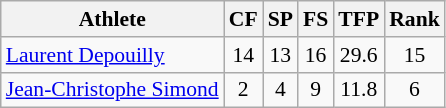<table class="wikitable" border="1" style="font-size:90%">
<tr>
<th>Athlete</th>
<th>CF</th>
<th>SP</th>
<th>FS</th>
<th>TFP</th>
<th>Rank</th>
</tr>
<tr align=center>
<td align=left><a href='#'>Laurent Depouilly</a></td>
<td>14</td>
<td>13</td>
<td>16</td>
<td>29.6</td>
<td>15</td>
</tr>
<tr align=center>
<td align=left><a href='#'>Jean-Christophe Simond</a></td>
<td>2</td>
<td>4</td>
<td>9</td>
<td>11.8</td>
<td>6</td>
</tr>
</table>
